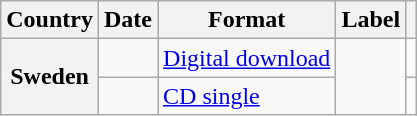<table class="wikitable plainrowheaders">
<tr>
<th scope="col">Country</th>
<th scope="col">Date</th>
<th scope="col">Format</th>
<th scope="col">Label</th>
<th scope="col"></th>
</tr>
<tr>
<th scope="row" rowspan="2">Sweden</th>
<td></td>
<td><a href='#'>Digital download</a></td>
<td rowspan="2"></td>
<td></td>
</tr>
<tr>
<td></td>
<td><a href='#'>CD single</a></td>
<td></td>
</tr>
</table>
